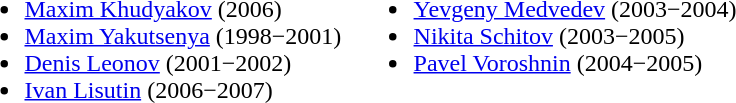<table>
<tr>
<td valign="top" width="50%" align="left"><br><ul><li><a href='#'>Maxim Khudyakov</a> (2006)</li><li><a href='#'>Maxim Yakutsenya</a> (1998−2001)</li><li><a href='#'>Denis Leonov</a> (2001−2002)</li><li><a href='#'>Ivan Lisutin</a> (2006−2007)</li></ul></td>
<td valign="top" width="50%" align="left"><br><ul><li><a href='#'>Yevgeny Medvedev</a> (2003−2004)</li><li><a href='#'>Nikita Schitov</a> (2003−2005)</li><li><a href='#'>Pavel Voroshnin</a> (2004−2005)</li></ul></td>
</tr>
</table>
